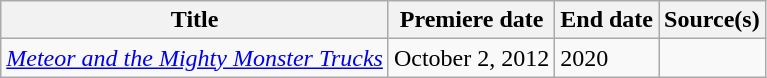<table class="wikitable sortable">
<tr>
<th>Title</th>
<th>Premiere date</th>
<th>End date</th>
<th>Source(s)</th>
</tr>
<tr>
<td><em><a href='#'>Meteor and the Mighty Monster Trucks</a></em></td>
<td>October 2, 2012</td>
<td>2020</td>
<td></td>
</tr>
</table>
